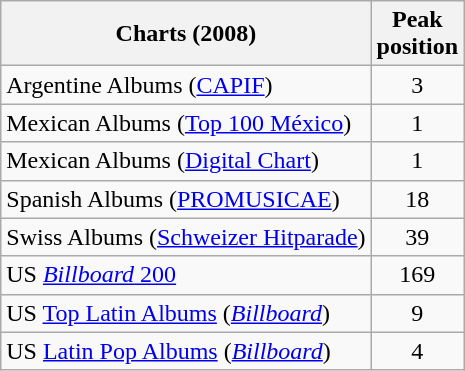<table class="wikitable sortable">
<tr>
<th>Charts (2008)</th>
<th>Peak<br>position</th>
</tr>
<tr>
<td>Argentine Albums (<a href='#'>CAPIF</a>)</td>
<td style="text-align:center;">3</td>
</tr>
<tr>
<td>Mexican Albums (<a href='#'>Top 100 México</a>)</td>
<td style="text-align:center;">1</td>
</tr>
<tr>
<td>Mexican Albums (<a href='#'>Digital Chart</a>)</td>
<td style="text-align:center;">1</td>
</tr>
<tr>
<td>Spanish Albums (<a href='#'>PROMUSICAE</a>)</td>
<td style="text-align:center;">18</td>
</tr>
<tr>
<td>Swiss Albums (<a href='#'>Schweizer Hitparade</a>)</td>
<td style="text-align:center;">39</td>
</tr>
<tr>
<td>US <a href='#'><em>Billboard</em> 200</a></td>
<td style="text-align:center;">169</td>
</tr>
<tr>
<td>US <a href='#'>Top Latin Albums</a> (<a href='#'><em>Billboard</em></a>)</td>
<td style="text-align:center;">9</td>
</tr>
<tr>
<td>US <a href='#'>Latin Pop Albums</a> (<a href='#'><em>Billboard</em></a>)</td>
<td style="text-align:center;">4</td>
</tr>
</table>
